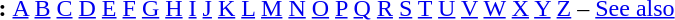<table id="toc" border="0">
<tr>
<th>:</th>
<td><a href='#'>A</a> <a href='#'>B</a> <a href='#'>C</a> <a href='#'>D</a> <a href='#'>E</a> <a href='#'>F</a> <a href='#'>G</a> <a href='#'>H</a> <a href='#'>I</a> <a href='#'>J</a> <a href='#'>K</a> <a href='#'>L</a> <a href='#'>M</a> <a href='#'>N</a> <a href='#'>O</a> <a href='#'>P</a> <a href='#'>Q</a> <a href='#'>R</a> <a href='#'>S</a> <a href='#'>T</a> <a href='#'>U</a> <a href='#'>V</a> <a href='#'>W</a> <a href='#'>X</a> <a href='#'>Y</a> <a href='#'>Z</a> – <a href='#'>See also</a></td>
</tr>
</table>
